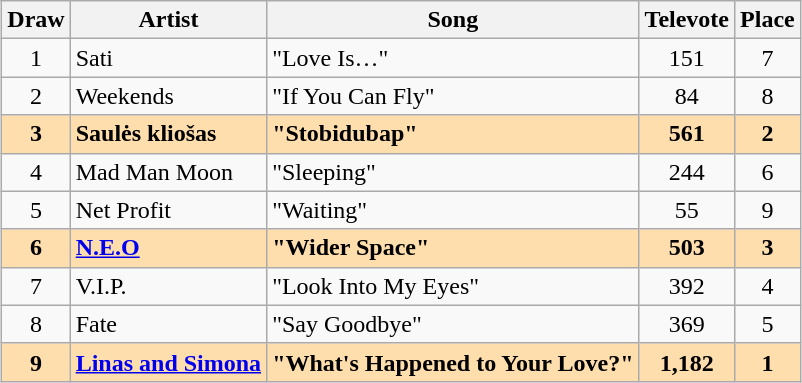<table class="sortable wikitable" style="margin: 1em auto 1em auto; text-align:center">
<tr>
<th>Draw</th>
<th>Artist</th>
<th>Song</th>
<th>Televote</th>
<th>Place</th>
</tr>
<tr>
<td>1</td>
<td align="left">Sati</td>
<td align="left">"Love Is…"</td>
<td>151</td>
<td>7</td>
</tr>
<tr>
<td>2</td>
<td align="left">Weekends</td>
<td align="left">"If You Can Fly"</td>
<td>84</td>
<td>8</td>
</tr>
<tr style="font-weight:bold; background:navajowhite;">
<td>3</td>
<td align="left">Saulės kliošas</td>
<td align="left">"Stobidubap"</td>
<td>561</td>
<td>2</td>
</tr>
<tr>
<td>4</td>
<td align="left">Mad Man Moon</td>
<td align="left">"Sleeping"</td>
<td>244</td>
<td>6</td>
</tr>
<tr>
<td>5</td>
<td align="left">Net Profit</td>
<td align="left">"Waiting"</td>
<td>55</td>
<td>9</td>
</tr>
<tr style="font-weight:bold; background:navajowhite;">
<td>6</td>
<td align="left"><a href='#'>N.E.O</a></td>
<td align="left">"Wider Space"</td>
<td>503</td>
<td>3</td>
</tr>
<tr>
<td>7</td>
<td align="left">V.I.P.</td>
<td align="left">"Look Into My Eyes"</td>
<td>392</td>
<td>4</td>
</tr>
<tr>
<td>8</td>
<td align="left">Fate</td>
<td align="left">"Say Goodbye"</td>
<td>369</td>
<td>5</td>
</tr>
<tr style="font-weight:bold; background:navajowhite;">
<td>9</td>
<td align="left"><a href='#'>Linas and Simona</a></td>
<td align="left">"What's Happened to Your Love?"</td>
<td>1,182</td>
<td>1</td>
</tr>
</table>
